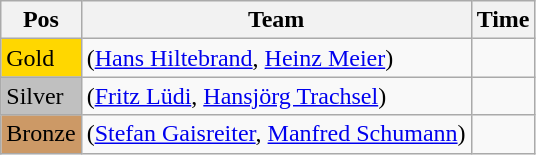<table class="wikitable">
<tr>
<th>Pos</th>
<th>Team</th>
<th>Time</th>
</tr>
<tr>
<td style="background:gold">Gold</td>
<td> (<a href='#'>Hans Hiltebrand</a>, <a href='#'>Heinz Meier</a>)</td>
<td></td>
</tr>
<tr>
<td style="background:silver">Silver</td>
<td> (<a href='#'>Fritz Lüdi</a>, <a href='#'>Hansjörg Trachsel</a>)</td>
<td></td>
</tr>
<tr>
<td style="background:#cc9966">Bronze</td>
<td> (<a href='#'>Stefan Gaisreiter</a>, <a href='#'>Manfred Schumann</a>)</td>
<td></td>
</tr>
</table>
